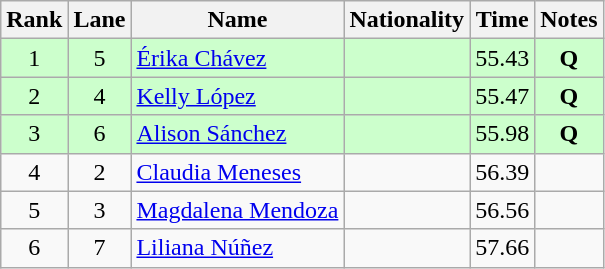<table class="wikitable sortable" style="text-align:center">
<tr>
<th>Rank</th>
<th>Lane</th>
<th>Name</th>
<th>Nationality</th>
<th>Time</th>
<th>Notes</th>
</tr>
<tr bgcolor=ccffcc>
<td>1</td>
<td>5</td>
<td align=left><a href='#'>Érika Chávez</a></td>
<td align=left></td>
<td>55.43</td>
<td><strong>Q</strong></td>
</tr>
<tr bgcolor=ccffcc>
<td>2</td>
<td>4</td>
<td align=left><a href='#'>Kelly López</a></td>
<td align=left></td>
<td>55.47</td>
<td><strong>Q</strong></td>
</tr>
<tr bgcolor=ccffcc>
<td>3</td>
<td>6</td>
<td align=left><a href='#'>Alison Sánchez</a></td>
<td align=left></td>
<td>55.98</td>
<td><strong>Q</strong></td>
</tr>
<tr>
<td>4</td>
<td>2</td>
<td align=left><a href='#'>Claudia Meneses</a></td>
<td align=left></td>
<td>56.39</td>
<td></td>
</tr>
<tr>
<td>5</td>
<td>3</td>
<td align=left><a href='#'>Magdalena Mendoza</a></td>
<td align=left></td>
<td>56.56</td>
<td></td>
</tr>
<tr>
<td>6</td>
<td>7</td>
<td align=left><a href='#'>Liliana Núñez</a></td>
<td align=left></td>
<td>57.66</td>
<td></td>
</tr>
</table>
